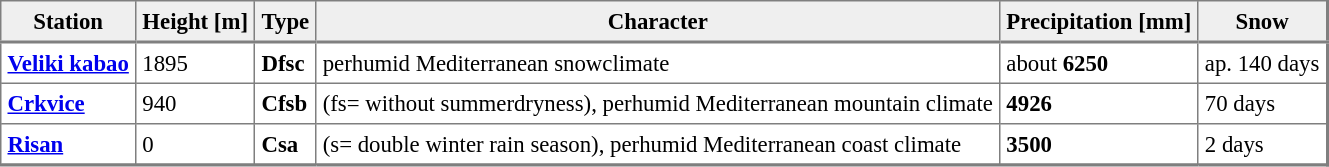<table border=1 cellpadding=4 cellspacing=0 class="toccolours" style="align: left; margin: 0.5em 0 0 0; border-style: solid; border: 1px solid #7f7f7f; border-right-width: 2px; border-bottom-width: 2px; border-collapse: collapse; font-size: 95%;">
<tr>
<th style="background: #efefef; border-bottom: 2px solid gray;">Station</th>
<th style="background: #efefef; border-bottom: 2px solid gray;">Height [m]</th>
<th style="background: #efefef; border-bottom: 2px solid gray;">Type</th>
<th style="background: #efefef; border-bottom: 2px solid gray;">Character</th>
<th style="background: #efefef; border-bottom: 2px solid gray;">Precipitation [mm]</th>
<th style="background: #efefef; border-bottom: 2px solid gray;">Snow</th>
</tr>
<tr>
<td><strong><a href='#'>Veliki kabao</a></strong></td>
<td>1895</td>
<td><strong>Dfsc</strong></td>
<td>perhumid Mediterranean snowclimate</td>
<td>about <strong>6250</strong></td>
<td>ap. 140 days</td>
</tr>
<tr>
<td><strong><a href='#'>Crkvice</a></strong></td>
<td>940</td>
<td><strong>Cfsb</strong></td>
<td>(fs= without summerdryness), perhumid Mediterranean mountain climate</td>
<td><strong>4926</strong></td>
<td>70 days</td>
</tr>
<tr>
<td><strong><a href='#'>Risan</a></strong></td>
<td>0</td>
<td><strong>Csa</strong></td>
<td>(s= double winter rain season), perhumid Mediterranean coast climate</td>
<td><strong>3500</strong></td>
<td>2 days</td>
</tr>
<tr>
</tr>
</table>
